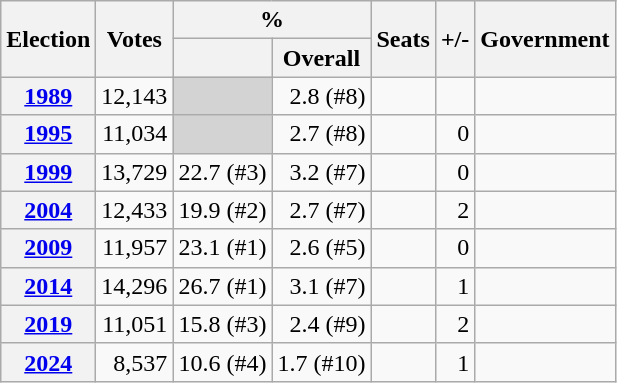<table class="wikitable" style="text-align:right;">
<tr>
<th rowspan=2>Election</th>
<th rowspan=2>Votes</th>
<th colspan=2>%</th>
<th rowspan=2>Seats</th>
<th rowspan=2>+/-</th>
<th rowspan=2>Government</th>
</tr>
<tr>
<th></th>
<th>Overall</th>
</tr>
<tr>
<th><a href='#'>1989</a></th>
<td>12,143</td>
<td bgcolor="lightgrey"></td>
<td>2.8 (#8)</td>
<td></td>
<td></td>
<td></td>
</tr>
<tr>
<th><a href='#'>1995</a></th>
<td>11,034</td>
<td bgcolor="lightgrey"></td>
<td>2.7 (#8)</td>
<td></td>
<td> 0</td>
<td></td>
</tr>
<tr>
<th><a href='#'>1999</a></th>
<td>13,729</td>
<td>22.7 (#3)</td>
<td>3.2 (#7)</td>
<td></td>
<td> 0</td>
<td></td>
</tr>
<tr>
<th><a href='#'>2004</a></th>
<td>12,433</td>
<td>19.9 (#2)</td>
<td>2.7 (#7)</td>
<td></td>
<td> 2</td>
<td></td>
</tr>
<tr>
<th><a href='#'>2009</a></th>
<td>11,957</td>
<td>23.1 (#1)</td>
<td>2.6 (#5)</td>
<td></td>
<td> 0</td>
<td></td>
</tr>
<tr>
<th><a href='#'>2014</a></th>
<td>14,296</td>
<td>26.7 (#1)</td>
<td>3.1 (#7)</td>
<td></td>
<td> 1</td>
<td></td>
</tr>
<tr>
<th><a href='#'>2019</a></th>
<td>11,051</td>
<td>15.8 (#3)</td>
<td>2.4 (#9)</td>
<td></td>
<td> 2</td>
<td></td>
</tr>
<tr>
<th><a href='#'>2024</a></th>
<td>8,537</td>
<td>10.6 (#4)</td>
<td>1.7 (#10)</td>
<td></td>
<td> 1</td>
<td></td>
</tr>
</table>
